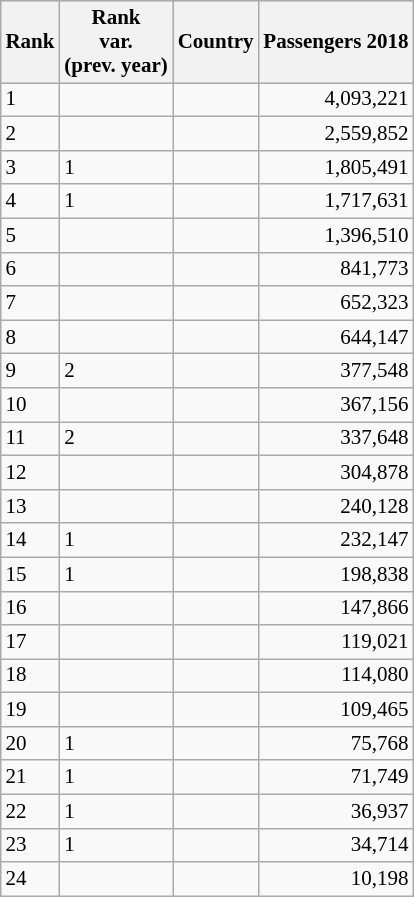<table class="wikitable sortable" style="margin:1em auto; font-size: 87.5%" width= align=>
<tr style="background:lightgrey;">
<th>Rank</th>
<th>Rank<br>var.<br>(prev. year)</th>
<th>Country</th>
<th>Passengers 2018</th>
</tr>
<tr>
<td>1</td>
<td></td>
<td></td>
<td style="text-align:right;"> 4,093,221</td>
</tr>
<tr>
<td>2</td>
<td></td>
<td></td>
<td style="text-align:right;"> 2,559,852</td>
</tr>
<tr>
<td>3</td>
<td> 1</td>
<td></td>
<td style="text-align:right;"> 1,805,491</td>
</tr>
<tr>
<td>4</td>
<td> 1</td>
<td></td>
<td style="text-align:right;"> 1,717,631</td>
</tr>
<tr>
<td>5</td>
<td></td>
<td></td>
<td style="text-align:right;"> 1,396,510</td>
</tr>
<tr>
<td>6</td>
<td></td>
<td></td>
<td style="text-align:right;"> 841,773</td>
</tr>
<tr>
<td>7</td>
<td></td>
<td></td>
<td style="text-align:right;"> 652,323</td>
</tr>
<tr>
<td>8</td>
<td></td>
<td></td>
<td style="text-align:right;"> 644,147</td>
</tr>
<tr>
<td>9</td>
<td> 2</td>
<td></td>
<td style="text-align:right;"> 377,548</td>
</tr>
<tr>
<td>10</td>
<td></td>
<td></td>
<td style="text-align:right;"> 367,156</td>
</tr>
<tr>
<td>11</td>
<td> 2</td>
<td></td>
<td style="text-align:right;"> 337,648</td>
</tr>
<tr>
<td>12</td>
<td></td>
<td></td>
<td style="text-align:right;"> 304,878</td>
</tr>
<tr>
<td>13</td>
<td></td>
<td></td>
<td style="text-align:right;"> 240,128</td>
</tr>
<tr>
<td>14</td>
<td> 1</td>
<td></td>
<td style="text-align:right;"> 232,147</td>
</tr>
<tr>
<td>15</td>
<td> 1</td>
<td></td>
<td style="text-align:right;"> 198,838</td>
</tr>
<tr>
<td>16</td>
<td></td>
<td></td>
<td style="text-align:right;"> 147,866</td>
</tr>
<tr>
<td>17</td>
<td></td>
<td></td>
<td style="text-align:right;"> 119,021</td>
</tr>
<tr>
<td>18</td>
<td></td>
<td></td>
<td style="text-align:right;"> 114,080</td>
</tr>
<tr>
<td>19</td>
<td></td>
<td></td>
<td style="text-align:right;"> 109,465</td>
</tr>
<tr>
<td>20</td>
<td> 1</td>
<td></td>
<td style="text-align:right;"> 75,768</td>
</tr>
<tr>
<td>21</td>
<td> 1</td>
<td></td>
<td style="text-align:right;"> 71,749</td>
</tr>
<tr>
<td>22</td>
<td> 1</td>
<td></td>
<td style="text-align:right;"> 36,937</td>
</tr>
<tr>
<td>23</td>
<td> 1</td>
<td></td>
<td style="text-align:right;"> 34,714</td>
</tr>
<tr>
<td>24</td>
<td></td>
<td></td>
<td style="text-align:right;"> 10,198</td>
</tr>
</table>
